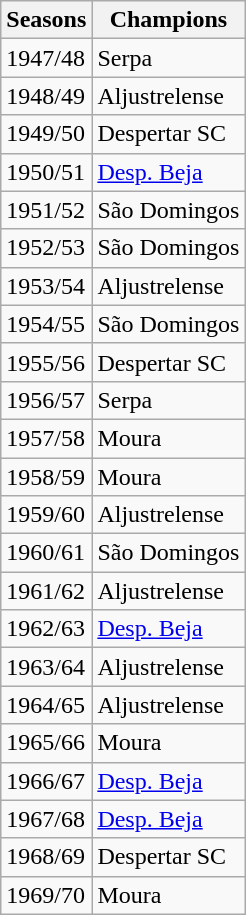<table class="wikitable" style="text-align:left">
<tr>
<th style= width="80px">Seasons</th>
<th style= width="200px">Champions</th>
</tr>
<tr>
<td>1947/48</td>
<td>Serpa</td>
</tr>
<tr>
<td>1948/49</td>
<td>Aljustrelense</td>
</tr>
<tr>
<td>1949/50</td>
<td>Despertar SC</td>
</tr>
<tr>
<td>1950/51</td>
<td><a href='#'>Desp. Beja</a></td>
</tr>
<tr>
<td>1951/52</td>
<td>São Domingos</td>
</tr>
<tr>
<td>1952/53</td>
<td>São Domingos</td>
</tr>
<tr>
<td>1953/54</td>
<td>Aljustrelense</td>
</tr>
<tr>
<td>1954/55</td>
<td>São Domingos</td>
</tr>
<tr>
<td>1955/56</td>
<td>Despertar SC</td>
</tr>
<tr>
<td>1956/57</td>
<td>Serpa</td>
</tr>
<tr>
<td>1957/58</td>
<td>Moura</td>
</tr>
<tr>
<td>1958/59</td>
<td>Moura</td>
</tr>
<tr>
<td>1959/60</td>
<td>Aljustrelense</td>
</tr>
<tr>
<td>1960/61</td>
<td>São Domingos</td>
</tr>
<tr>
<td>1961/62</td>
<td>Aljustrelense</td>
</tr>
<tr>
<td>1962/63</td>
<td><a href='#'>Desp. Beja</a></td>
</tr>
<tr>
<td>1963/64</td>
<td>Aljustrelense</td>
</tr>
<tr>
<td>1964/65</td>
<td>Aljustrelense</td>
</tr>
<tr>
<td>1965/66</td>
<td>Moura</td>
</tr>
<tr>
<td>1966/67</td>
<td><a href='#'>Desp. Beja</a></td>
</tr>
<tr>
<td>1967/68</td>
<td><a href='#'>Desp. Beja</a></td>
</tr>
<tr>
<td>1968/69</td>
<td>Despertar SC</td>
</tr>
<tr>
<td>1969/70</td>
<td>Moura</td>
</tr>
</table>
